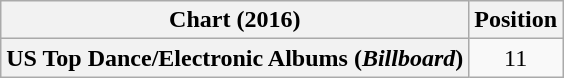<table class="wikitable plainrowheaders" style="text-align:center">
<tr>
<th scope="col">Chart (2016)</th>
<th scope="col">Position</th>
</tr>
<tr>
<th scope="row">US Top Dance/Electronic Albums (<em>Billboard</em>)</th>
<td>11</td>
</tr>
</table>
